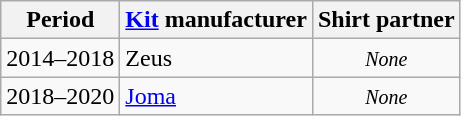<table class="wikitable" style="text-align: center">
<tr>
<th>Period</th>
<th><a href='#'>Kit</a> manufacturer</th>
<th>Shirt partner</th>
</tr>
<tr>
<td>2014–2018</td>
<td style="text-align:Left;"> Zeus</td>
<td><small><em>None</em></small></td>
</tr>
<tr>
<td>2018–2020</td>
<td style="text-align:Left;"> <a href='#'>Joma</a></td>
<td><small><em>None</em></small></td>
</tr>
</table>
